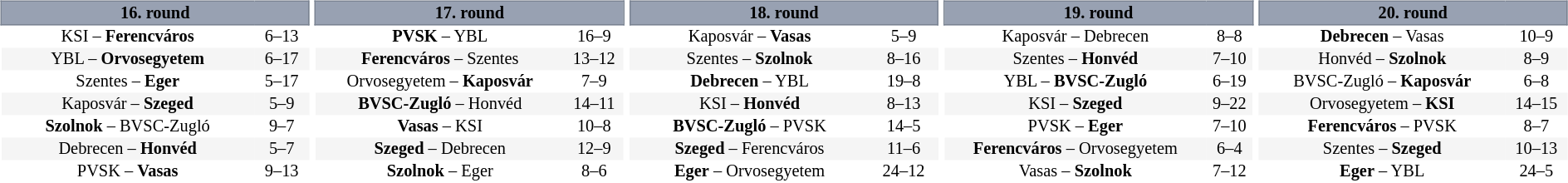<table table width=100%>
<tr>
<td width=20% valign="top"><br><table border=0 cellspacing=0 cellpadding=1em style="font-size: 85%; border-collapse: collapse;" width=100%>
<tr>
<td colspan=5 bgcolor=#98A1B2 style="text-align: center; border:1px solid #7A8392;"><span><strong>16. round</strong></span></td>
</tr>
<tr align=center bgcolor=#FFFFFF>
<td>KSI – <strong>Ferencváros</strong></td>
<td>6–13</td>
</tr>
<tr align=center bgcolor=#f5f5f5>
<td>YBL – <strong>Orvosegyetem</strong></td>
<td>6–17</td>
</tr>
<tr align=center bgcolor=#FFFFFF>
<td>Szentes – <strong>Eger</strong></td>
<td>5–17</td>
</tr>
<tr align=center bgcolor=#f5f5f5>
<td>Kaposvár – <strong>Szeged</strong></td>
<td>5–9</td>
</tr>
<tr align=center bgcolor=#FFFFFF>
<td><strong>Szolnok</strong> – BVSC-Zugló</td>
<td>9–7</td>
</tr>
<tr align=center bgcolor=#f5f5f5>
<td>Debrecen – <strong>Honvéd</strong></td>
<td>5–7</td>
</tr>
<tr align=center bgcolor=#FFFFFF>
<td>PVSK – <strong>Vasas</strong></td>
<td>9–13</td>
</tr>
</table>
</td>
<td width=20% valign="top"><br><table border=0 cellspacing=0 cellpadding=1em style="font-size: 85%; border-collapse: collapse;" width=100%>
<tr>
<td colspan=5 bgcolor=#98A1B2 style="text-align: center; border:1px solid #7A8392;"><span><strong>17. round</strong></span></td>
</tr>
<tr align=center bgcolor=#FFFFFF>
<td><strong>PVSK</strong> – YBL</td>
<td>16–9</td>
</tr>
<tr align=center bgcolor=#f5f5f5>
<td><strong>Ferencváros</strong> – Szentes</td>
<td>13–12</td>
</tr>
<tr align=center bgcolor=#FFFFFF>
<td>Orvosegyetem – <strong>Kaposvár</strong></td>
<td>7–9</td>
</tr>
<tr align=center bgcolor=#f5f5f5>
<td><strong>BVSC-Zugló</strong> – Honvéd</td>
<td>14–11</td>
</tr>
<tr align=center bgcolor=#FFFFFF>
<td><strong>Vasas</strong> – KSI</td>
<td>10–8</td>
</tr>
<tr align=center bgcolor=#f5f5f5>
<td><strong>Szeged</strong> – Debrecen</td>
<td>12–9</td>
</tr>
<tr align=center bgcolor=#FFFFFF>
<td><strong>Szolnok</strong> – Eger</td>
<td>8–6</td>
</tr>
</table>
</td>
<td width=20% valign="top"><br><table border=0 cellspacing=0 cellpadding=1em style="font-size: 85%; border-collapse: collapse;" width=100%>
<tr>
<td colspan=5 bgcolor=#98A1B2 style="text-align: center; border:1px solid #7A8392;"><span><strong>18. round</strong></span></td>
</tr>
<tr align=center bgcolor=#FFFFFF>
<td>Kaposvár – <strong>Vasas</strong></td>
<td>5–9</td>
</tr>
<tr align=center bgcolor=#f5f5f5>
<td>Szentes – <strong>Szolnok</strong></td>
<td>8–16</td>
</tr>
<tr align=center bgcolor=#FFFFFF>
<td><strong>Debrecen</strong> – YBL</td>
<td>19–8</td>
</tr>
<tr align=center bgcolor=#f5f5f5>
<td>KSI – <strong>Honvéd</strong></td>
<td>8–13</td>
</tr>
<tr align=center bgcolor=#FFFFFF>
<td><strong>BVSC-Zugló</strong> – PVSK</td>
<td>14–5</td>
</tr>
<tr align=center bgcolor=#f5f5f5>
<td><strong>Szeged</strong> – Ferencváros</td>
<td>11–6</td>
</tr>
<tr align=center bgcolor=#FFFFFF>
<td><strong>Eger</strong> – Orvosegyetem</td>
<td>24–12</td>
</tr>
</table>
</td>
<td width=20% valign="top"><br><table border=0 cellspacing=0 cellpadding=1em style="font-size: 85%; border-collapse: collapse;" width=100%>
<tr>
<td colspan=5 bgcolor=#98A1B2 style="text-align: center; border:1px solid #7A8392;"><span><strong>19. round</strong></span></td>
</tr>
<tr align=center bgcolor=#FFFFFF>
<td>Kaposvár – Debrecen</td>
<td>8–8</td>
</tr>
<tr align=center bgcolor=#f5f5f5>
<td>Szentes – <strong>Honvéd</strong></td>
<td>7–10</td>
</tr>
<tr align=center bgcolor=#FFFFFF>
<td>YBL – <strong>BVSC-Zugló</strong></td>
<td>6–19</td>
</tr>
<tr align=center bgcolor=#f5f5f5>
<td>KSI – <strong>Szeged</strong></td>
<td>9–22</td>
</tr>
<tr align=center bgcolor=#FFFFFF>
<td>PVSK – <strong>Eger</strong></td>
<td>7–10</td>
</tr>
<tr align=center bgcolor=#f5f5f5>
<td><strong>Ferencváros</strong> – Orvosegyetem</td>
<td>6–4</td>
</tr>
<tr align=center bgcolor=#FFFFFF>
<td>Vasas – <strong>Szolnok</strong></td>
<td>7–12</td>
</tr>
</table>
</td>
<td width=20% valign="top"><br><table border=0 cellspacing=0 cellpadding=1em style="font-size: 85%; border-collapse: collapse;" width=100%>
<tr>
<td colspan=5 bgcolor=#98A1B2 style="text-align: center; border:1px solid #7A8392;"><span><strong>20. round</strong></span></td>
</tr>
<tr align=center bgcolor=#FFFFFF>
<td><strong>Debrecen</strong> – Vasas</td>
<td>10–9</td>
</tr>
<tr align=center bgcolor=#f5f5f5>
<td>Honvéd – <strong>Szolnok</strong></td>
<td>8–9</td>
</tr>
<tr align=center bgcolor=#FFFFFF>
<td>BVSC-Zugló – <strong>Kaposvár</strong></td>
<td>6–8</td>
</tr>
<tr align=center bgcolor=#f5f5f5>
<td>Orvosegyetem – <strong>KSI</strong></td>
<td>14–15</td>
</tr>
<tr align=center bgcolor=#FFFFFF>
<td><strong>Ferencváros</strong> – PVSK</td>
<td>8–7</td>
</tr>
<tr align=center bgcolor=#f5f5f5>
<td>Szentes – <strong>Szeged</strong></td>
<td>10–13</td>
</tr>
<tr align=center bgcolor=#FFFFFF>
<td><strong>Eger</strong> – YBL</td>
<td>24–5</td>
</tr>
</table>
</td>
</tr>
</table>
